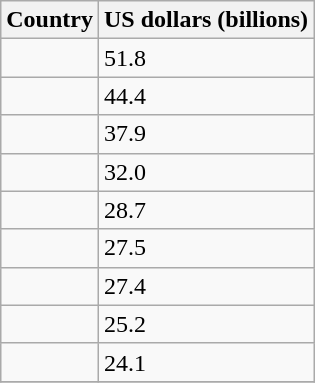<table class="wikitable sortable">
<tr>
<th>Country</th>
<th>US dollars (billions)</th>
</tr>
<tr>
<td></td>
<td>51.8</td>
</tr>
<tr>
<td></td>
<td>44.4</td>
</tr>
<tr>
<td></td>
<td>37.9</td>
</tr>
<tr>
<td></td>
<td>32.0</td>
</tr>
<tr>
<td></td>
<td>28.7</td>
</tr>
<tr>
<td></td>
<td>27.5</td>
</tr>
<tr>
<td></td>
<td>27.4</td>
</tr>
<tr>
<td></td>
<td>25.2</td>
</tr>
<tr>
<td></td>
<td>24.1</td>
</tr>
<tr>
</tr>
</table>
